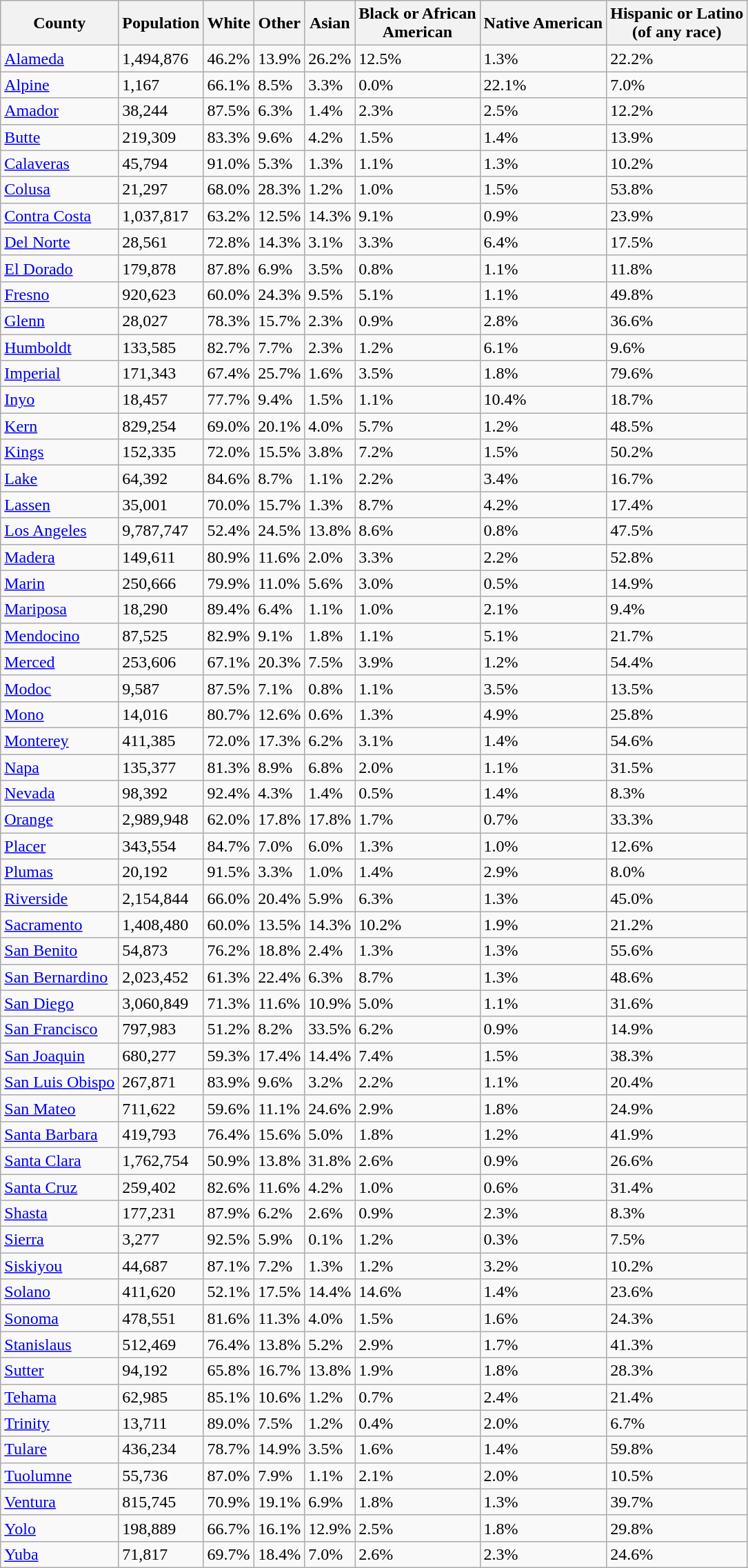<table class="wikitable sortable">
<tr>
<th>County</th>
<th data-sort-type="number">Population</th>
<th data-sort-type="number">White</th>
<th data-sort-type="number">Other<br></th>
<th data-sort-type="number">Asian</th>
<th data-sort-type="number">Black or African<br>American</th>
<th data-sort-type="number">Native American<br></th>
<th data-sort-type="number">Hispanic or Latino<br>(of any race)</th>
</tr>
<tr>
<td><a href='#'>Alameda</a></td>
<td>1,494,876</td>
<td>46.2%</td>
<td>13.9%</td>
<td>26.2%</td>
<td>12.5%</td>
<td>1.3%</td>
<td>22.2%</td>
</tr>
<tr>
<td><a href='#'>Alpine</a></td>
<td>1,167</td>
<td>66.1%</td>
<td>8.5%</td>
<td>3.3%</td>
<td>0.0%</td>
<td>22.1%</td>
<td>7.0%</td>
</tr>
<tr>
<td><a href='#'>Amador</a></td>
<td>38,244</td>
<td>87.5%</td>
<td>6.3%</td>
<td>1.4%</td>
<td>2.3%</td>
<td>2.5%</td>
<td>12.2%</td>
</tr>
<tr>
<td><a href='#'>Butte</a></td>
<td>219,309</td>
<td>83.3%</td>
<td>9.6%</td>
<td>4.2%</td>
<td>1.5%</td>
<td>1.4%</td>
<td>13.9%</td>
</tr>
<tr>
<td><a href='#'>Calaveras</a></td>
<td>45,794</td>
<td>91.0%</td>
<td>5.3%</td>
<td>1.3%</td>
<td>1.1%</td>
<td>1.3%</td>
<td>10.2%</td>
</tr>
<tr>
<td><a href='#'>Colusa</a></td>
<td>21,297</td>
<td>68.0%</td>
<td>28.3%</td>
<td>1.2%</td>
<td>1.0%</td>
<td>1.5%</td>
<td>53.8%</td>
</tr>
<tr>
<td><a href='#'>Contra Costa</a></td>
<td>1,037,817</td>
<td>63.2%</td>
<td>12.5%</td>
<td>14.3%</td>
<td>9.1%</td>
<td>0.9%</td>
<td>23.9%</td>
</tr>
<tr>
<td><a href='#'>Del Norte</a></td>
<td>28,561</td>
<td>72.8%</td>
<td>14.3%</td>
<td>3.1%</td>
<td>3.3%</td>
<td>6.4%</td>
<td>17.5%</td>
</tr>
<tr>
<td><a href='#'>El Dorado</a></td>
<td>179,878</td>
<td>87.8%</td>
<td>6.9%</td>
<td>3.5%</td>
<td>0.8%</td>
<td>1.1%</td>
<td>11.8%</td>
</tr>
<tr>
<td><a href='#'>Fresno</a></td>
<td>920,623</td>
<td>60.0%</td>
<td>24.3%</td>
<td>9.5%</td>
<td>5.1%</td>
<td>1.1%</td>
<td>49.8%</td>
</tr>
<tr>
<td><a href='#'>Glenn</a></td>
<td>28,027</td>
<td>78.3%</td>
<td>15.7%</td>
<td>2.3%</td>
<td>0.9%</td>
<td>2.8%</td>
<td>36.6%</td>
</tr>
<tr>
<td><a href='#'>Humboldt</a></td>
<td>133,585</td>
<td>82.7%</td>
<td>7.7%</td>
<td>2.3%</td>
<td>1.2%</td>
<td>6.1%</td>
<td>9.6%</td>
</tr>
<tr>
<td><a href='#'>Imperial</a></td>
<td>171,343</td>
<td>67.4%</td>
<td>25.7%</td>
<td>1.6%</td>
<td>3.5%</td>
<td>1.8%</td>
<td>79.6%</td>
</tr>
<tr>
<td><a href='#'>Inyo</a></td>
<td>18,457</td>
<td>77.7%</td>
<td>9.4%</td>
<td>1.5%</td>
<td>1.1%</td>
<td>10.4%</td>
<td>18.7%</td>
</tr>
<tr>
<td><a href='#'>Kern</a></td>
<td>829,254</td>
<td>69.0%</td>
<td>20.1%</td>
<td>4.0%</td>
<td>5.7%</td>
<td>1.2%</td>
<td>48.5%</td>
</tr>
<tr>
<td><a href='#'>Kings</a></td>
<td>152,335</td>
<td>72.0%</td>
<td>15.5%</td>
<td>3.8%</td>
<td>7.2%</td>
<td>1.5%</td>
<td>50.2%</td>
</tr>
<tr>
<td><a href='#'>Lake</a></td>
<td>64,392</td>
<td>84.6%</td>
<td>8.7%</td>
<td>1.1%</td>
<td>2.2%</td>
<td>3.4%</td>
<td>16.7%</td>
</tr>
<tr>
<td><a href='#'>Lassen</a></td>
<td>35,001</td>
<td>70.0%</td>
<td>15.7%</td>
<td>1.3%</td>
<td>8.7%</td>
<td>4.2%</td>
<td>17.4%</td>
</tr>
<tr>
<td><a href='#'>Los Angeles</a></td>
<td>9,787,747</td>
<td>52.4%</td>
<td>24.5%</td>
<td>13.8%</td>
<td>8.6%</td>
<td>0.8%</td>
<td>47.5%</td>
</tr>
<tr>
<td><a href='#'>Madera</a></td>
<td>149,611</td>
<td>80.9%</td>
<td>11.6%</td>
<td>2.0%</td>
<td>3.3%</td>
<td>2.2%</td>
<td>52.8%</td>
</tr>
<tr>
<td><a href='#'>Marin</a></td>
<td>250,666</td>
<td>79.9%</td>
<td>11.0%</td>
<td>5.6%</td>
<td>3.0%</td>
<td>0.5%</td>
<td>14.9%</td>
</tr>
<tr>
<td><a href='#'>Mariposa</a></td>
<td>18,290</td>
<td>89.4%</td>
<td>6.4%</td>
<td>1.1%</td>
<td>1.0%</td>
<td>2.1%</td>
<td>9.4%</td>
</tr>
<tr>
<td><a href='#'>Mendocino</a></td>
<td>87,525</td>
<td>82.9%</td>
<td>9.1%</td>
<td>1.8%</td>
<td>1.1%</td>
<td>5.1%</td>
<td>21.7%</td>
</tr>
<tr>
<td><a href='#'>Merced</a></td>
<td>253,606</td>
<td>67.1%</td>
<td>20.3%</td>
<td>7.5%</td>
<td>3.9%</td>
<td>1.2%</td>
<td>54.4%</td>
</tr>
<tr>
<td><a href='#'>Modoc</a></td>
<td>9,587</td>
<td>87.5%</td>
<td>7.1%</td>
<td>0.8%</td>
<td>1.1%</td>
<td>3.5%</td>
<td>13.5%</td>
</tr>
<tr>
<td><a href='#'>Mono</a></td>
<td>14,016</td>
<td>80.7%</td>
<td>12.6%</td>
<td>0.6%</td>
<td>1.3%</td>
<td>4.9%</td>
<td>25.8%</td>
</tr>
<tr>
<td><a href='#'>Monterey</a></td>
<td>411,385</td>
<td>72.0%</td>
<td>17.3%</td>
<td>6.2%</td>
<td>3.1%</td>
<td>1.4%</td>
<td>54.6%</td>
</tr>
<tr>
<td><a href='#'>Napa</a></td>
<td>135,377</td>
<td>81.3%</td>
<td>8.9%</td>
<td>6.8%</td>
<td>2.0%</td>
<td>1.1%</td>
<td>31.5%</td>
</tr>
<tr>
<td><a href='#'>Nevada</a></td>
<td>98,392</td>
<td>92.4%</td>
<td>4.3%</td>
<td>1.4%</td>
<td>0.5%</td>
<td>1.4%</td>
<td>8.3%</td>
</tr>
<tr>
<td><a href='#'>Orange</a></td>
<td>2,989,948</td>
<td>62.0%</td>
<td>17.8%</td>
<td>17.8%</td>
<td>1.7%</td>
<td>0.7%</td>
<td>33.3%</td>
</tr>
<tr>
<td><a href='#'>Placer</a></td>
<td>343,554</td>
<td>84.7%</td>
<td>7.0%</td>
<td>6.0%</td>
<td>1.3%</td>
<td>1.0%</td>
<td>12.6%</td>
</tr>
<tr>
<td><a href='#'>Plumas</a></td>
<td>20,192</td>
<td>91.5%</td>
<td>3.3%</td>
<td>1.0%</td>
<td>1.4%</td>
<td>2.9%</td>
<td>8.0%</td>
</tr>
<tr>
<td><a href='#'>Riverside</a></td>
<td>2,154,844</td>
<td>66.0%</td>
<td>20.4%</td>
<td>5.9%</td>
<td>6.3%</td>
<td>1.3%</td>
<td>45.0%</td>
</tr>
<tr>
<td><a href='#'>Sacramento</a></td>
<td>1,408,480</td>
<td>60.0%</td>
<td>13.5%</td>
<td>14.3%</td>
<td>10.2%</td>
<td>1.9%</td>
<td>21.2%</td>
</tr>
<tr>
<td><a href='#'>San Benito</a></td>
<td>54,873</td>
<td>76.2%</td>
<td>18.8%</td>
<td>2.4%</td>
<td>1.3%</td>
<td>1.3%</td>
<td>55.6%</td>
</tr>
<tr>
<td><a href='#'>San Bernardino</a></td>
<td>2,023,452</td>
<td>61.3%</td>
<td>22.4%</td>
<td>6.3%</td>
<td>8.7%</td>
<td>1.3%</td>
<td>48.6%</td>
</tr>
<tr>
<td><a href='#'>San Diego</a></td>
<td>3,060,849</td>
<td>71.3%</td>
<td>11.6%</td>
<td>10.9%</td>
<td>5.0%</td>
<td>1.1%</td>
<td>31.6%</td>
</tr>
<tr>
<td><a href='#'>San Francisco</a></td>
<td>797,983</td>
<td>51.2%</td>
<td>8.2%</td>
<td>33.5%</td>
<td>6.2%</td>
<td>0.9%</td>
<td>14.9%</td>
</tr>
<tr>
<td><a href='#'>San Joaquin</a></td>
<td>680,277</td>
<td>59.3%</td>
<td>17.4%</td>
<td>14.4%</td>
<td>7.4%</td>
<td>1.5%</td>
<td>38.3%</td>
</tr>
<tr>
<td><a href='#'>San Luis Obispo</a></td>
<td>267,871</td>
<td>83.9%</td>
<td>9.6%</td>
<td>3.2%</td>
<td>2.2%</td>
<td>1.1%</td>
<td>20.4%</td>
</tr>
<tr>
<td><a href='#'>San Mateo</a></td>
<td>711,622</td>
<td>59.6%</td>
<td>11.1%</td>
<td>24.6%</td>
<td>2.9%</td>
<td>1.8%</td>
<td>24.9%</td>
</tr>
<tr>
<td><a href='#'>Santa Barbara</a></td>
<td>419,793</td>
<td>76.4%</td>
<td>15.6%</td>
<td>5.0%</td>
<td>1.8%</td>
<td>1.2%</td>
<td>41.9%</td>
</tr>
<tr>
<td><a href='#'>Santa Clara</a></td>
<td>1,762,754</td>
<td>50.9%</td>
<td>13.8%</td>
<td>31.8%</td>
<td>2.6%</td>
<td>0.9%</td>
<td>26.6%</td>
</tr>
<tr>
<td><a href='#'>Santa Cruz</a></td>
<td>259,402</td>
<td>82.6%</td>
<td>11.6%</td>
<td>4.2%</td>
<td>1.0%</td>
<td>0.6%</td>
<td>31.4%</td>
</tr>
<tr>
<td><a href='#'>Shasta</a></td>
<td>177,231</td>
<td>87.9%</td>
<td>6.2%</td>
<td>2.6%</td>
<td>0.9%</td>
<td>2.3%</td>
<td>8.3%</td>
</tr>
<tr>
<td><a href='#'>Sierra</a></td>
<td>3,277</td>
<td>92.5%</td>
<td>5.9%</td>
<td>0.1%</td>
<td>1.2%</td>
<td>0.3%</td>
<td>7.5%</td>
</tr>
<tr>
<td><a href='#'>Siskiyou</a></td>
<td>44,687</td>
<td>87.1%</td>
<td>7.2%</td>
<td>1.3%</td>
<td>1.2%</td>
<td>3.2%</td>
<td>10.2%</td>
</tr>
<tr>
<td><a href='#'>Solano</a></td>
<td>411,620</td>
<td>52.1%</td>
<td>17.5%</td>
<td>14.4%</td>
<td>14.6%</td>
<td>1.4%</td>
<td>23.6%</td>
</tr>
<tr>
<td><a href='#'>Sonoma</a></td>
<td>478,551</td>
<td>81.6%</td>
<td>11.3%</td>
<td>4.0%</td>
<td>1.5%</td>
<td>1.6%</td>
<td>24.3%</td>
</tr>
<tr>
<td><a href='#'>Stanislaus</a></td>
<td>512,469</td>
<td>76.4%</td>
<td>13.8%</td>
<td>5.2%</td>
<td>2.9%</td>
<td>1.7%</td>
<td>41.3%</td>
</tr>
<tr>
<td><a href='#'>Sutter</a></td>
<td>94,192</td>
<td>65.8%</td>
<td>16.7%</td>
<td>13.8%</td>
<td>1.9%</td>
<td>1.8%</td>
<td>28.3%</td>
</tr>
<tr>
<td><a href='#'>Tehama</a></td>
<td>62,985</td>
<td>85.1%</td>
<td>10.6%</td>
<td>1.2%</td>
<td>0.7%</td>
<td>2.4%</td>
<td>21.4%</td>
</tr>
<tr>
<td><a href='#'>Trinity</a></td>
<td>13,711</td>
<td>89.0%</td>
<td>7.5%</td>
<td>1.2%</td>
<td>0.4%</td>
<td>2.0%</td>
<td>6.7%</td>
</tr>
<tr>
<td><a href='#'>Tulare</a></td>
<td>436,234</td>
<td>78.7%</td>
<td>14.9%</td>
<td>3.5%</td>
<td>1.6%</td>
<td>1.4%</td>
<td>59.8%</td>
</tr>
<tr>
<td><a href='#'>Tuolumne</a></td>
<td>55,736</td>
<td>87.0%</td>
<td>7.9%</td>
<td>1.1%</td>
<td>2.1%</td>
<td>2.0%</td>
<td>10.5%</td>
</tr>
<tr>
<td><a href='#'>Ventura</a></td>
<td>815,745</td>
<td>70.9%</td>
<td>19.1%</td>
<td>6.9%</td>
<td>1.8%</td>
<td>1.3%</td>
<td>39.7%</td>
</tr>
<tr>
<td><a href='#'>Yolo</a></td>
<td>198,889</td>
<td>66.7%</td>
<td>16.1%</td>
<td>12.9%</td>
<td>2.5%</td>
<td>1.8%</td>
<td>29.8%</td>
</tr>
<tr>
<td><a href='#'>Yuba</a></td>
<td>71,817</td>
<td>69.7%</td>
<td>18.4%</td>
<td>7.0%</td>
<td>2.6%</td>
<td>2.3%</td>
<td>24.6%</td>
</tr>
</table>
